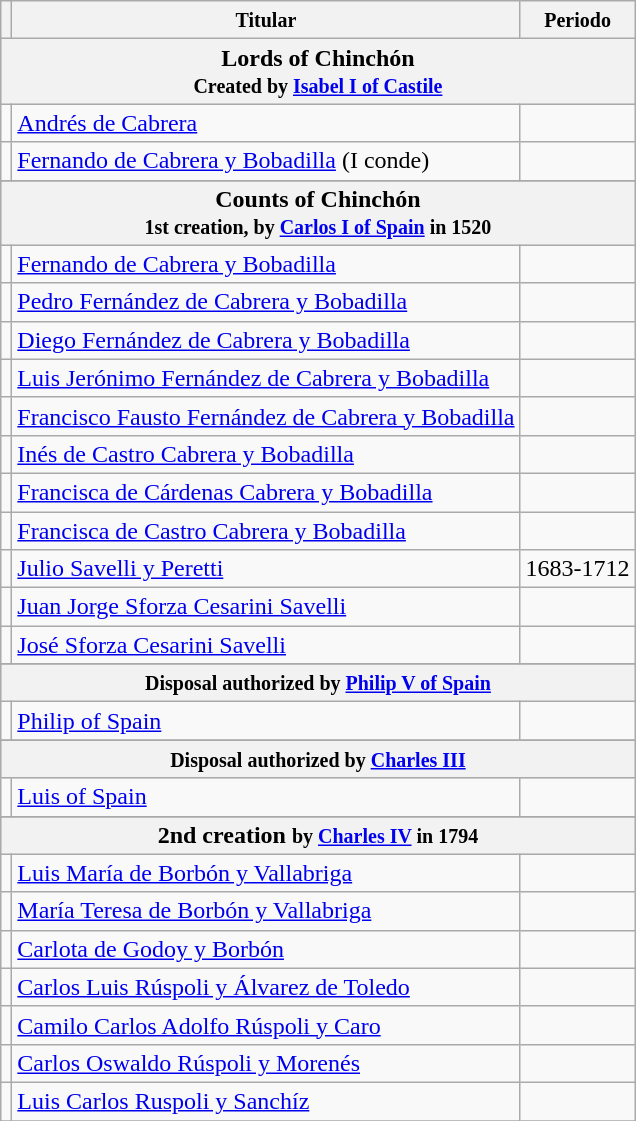<table class="wikitable">
<tr>
<th></th>
<th><small>Titular</small></th>
<th><small>Periodo</small></th>
</tr>
<tr bgcolor="#dddddd" |>
<th colspan="3">Lords of Chinchón<br><small>Created by <a href='#'>Isabel I of Castile</a></small></th>
</tr>
<tr>
<td></td>
<td><a href='#'>Andrés de Cabrera</a></td>
<td></td>
</tr>
<tr>
<td></td>
<td><a href='#'>Fernando de Cabrera y Bobadilla</a> (I conde)</td>
<td></td>
</tr>
<tr>
</tr>
<tr bgcolor="#dddddd" |>
<th colspan="3">Counts of Chinchón<br><small>1st creation, by <a href='#'>Carlos I of Spain</a> in 1520</small></th>
</tr>
<tr>
<td></td>
<td><a href='#'>Fernando de Cabrera y Bobadilla</a></td>
<td></td>
</tr>
<tr>
<td></td>
<td><a href='#'>Pedro Fernández de Cabrera y Bobadilla</a></td>
<td></td>
</tr>
<tr>
<td></td>
<td><a href='#'>Diego Fernández de Cabrera y Bobadilla</a></td>
<td></td>
</tr>
<tr>
<td></td>
<td><a href='#'>Luis Jerónimo Fernández de Cabrera y Bobadilla</a></td>
<td></td>
</tr>
<tr>
<td></td>
<td><a href='#'>Francisco Fausto Fernández de Cabrera y Bobadilla</a></td>
<td></td>
</tr>
<tr>
<td></td>
<td><a href='#'>Inés de Castro Cabrera y Bobadilla</a></td>
<td></td>
</tr>
<tr>
<td></td>
<td><a href='#'>Francisca de Cárdenas Cabrera y Bobadilla</a></td>
<td></td>
</tr>
<tr>
<td></td>
<td><a href='#'>Francisca de Castro Cabrera y Bobadilla</a></td>
<td></td>
</tr>
<tr>
<td></td>
<td><a href='#'>Julio Savelli y Peretti</a></td>
<td>1683-1712</td>
</tr>
<tr>
<td></td>
<td><a href='#'>Juan Jorge Sforza Cesarini Savelli</a></td>
<td></td>
</tr>
<tr>
<td></td>
<td><a href='#'>José Sforza Cesarini Savelli</a></td>
<td></td>
</tr>
<tr>
</tr>
<tr bgcolor="#dddddd" |>
<th colspan="3"><small>Disposal authorized by <a href='#'>Philip V of Spain</a></small></th>
</tr>
<tr>
<td></td>
<td><a href='#'>Philip of Spain</a></td>
<td></td>
</tr>
<tr>
</tr>
<tr bgcolor="#dddddd" |>
<th colspan="3"><small>Disposal authorized by <a href='#'>Charles III</a> </small></th>
</tr>
<tr>
<td></td>
<td><a href='#'>Luis of Spain</a></td>
<td></td>
</tr>
<tr>
</tr>
<tr bgcolor="#dddddd" |>
<th colspan="3">2nd creation <small>by <a href='#'>Charles IV</a> in 1794</small></th>
</tr>
<tr>
<td></td>
<td><a href='#'>Luis María de Borbón y Vallabriga</a></td>
<td></td>
</tr>
<tr>
<td></td>
<td><a href='#'>María Teresa de Borbón y Vallabriga</a></td>
<td></td>
</tr>
<tr>
<td></td>
<td><a href='#'>Carlota de Godoy y Borbón</a></td>
<td></td>
</tr>
<tr>
<td></td>
<td><a href='#'>Carlos Luis Rúspoli y Álvarez de Toledo</a></td>
<td></td>
</tr>
<tr>
<td></td>
<td><a href='#'>Camilo Carlos Adolfo Rúspoli y Caro</a></td>
<td></td>
</tr>
<tr>
<td></td>
<td><a href='#'>Carlos Oswaldo Rúspoli y Morenés</a></td>
<td></td>
</tr>
<tr>
<td></td>
<td><a href='#'>Luis Carlos Ruspoli y Sanchíz</a></td>
<td></td>
</tr>
<tr>
</tr>
</table>
